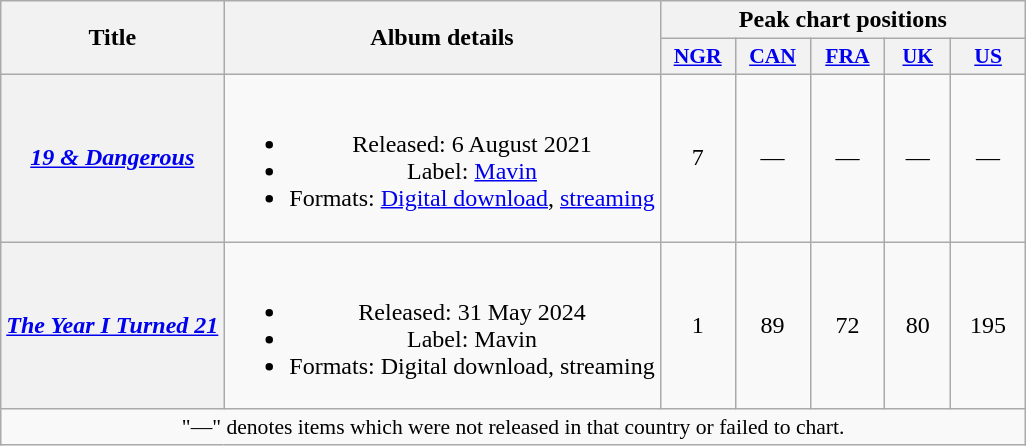<table class="wikitable plainrowheaders" style="text-align:center;">
<tr>
<th scope="col" rowspan="2">Title</th>
<th scope="col" rowspan="2">Album details</th>
<th scope="col" colspan="5">Peak chart positions</th>
</tr>
<tr>
<th scope="col" style="width:3em; font-size:90%"><a href='#'>NGR</a><br></th>
<th scope="col" style="width:3em; font-size:90%"><a href='#'>CAN</a><br></th>
<th scope="col" style="width:3em;font-size:90%;"><a href='#'>FRA</a><br></th>
<th scope="col" style="width:2.75em;font-size:85%;"><a href='#'>UK</a><br></th>
<th scope="col" style="width:3em; font-size:90%"><a href='#'>US</a><br></th>
</tr>
<tr>
<th scope="row"><em><a href='#'>19 & Dangerous</a></em></th>
<td><br><ul><li>Released: 6 August 2021</li><li>Label: <a href='#'>Mavin</a></li><li>Formats: <a href='#'>Digital download</a>, <a href='#'>streaming</a></li></ul></td>
<td>7</td>
<td>—</td>
<td>—</td>
<td>—</td>
<td>—</td>
</tr>
<tr>
<th scope="row"><em><a href='#'>The Year I Turned 21</a></em></th>
<td><br><ul><li>Released: 31 May 2024</li><li>Label: Mavin</li><li>Formats: Digital download, streaming</li></ul></td>
<td>1</td>
<td>89</td>
<td>72</td>
<td>80</td>
<td>195</td>
</tr>
<tr>
<td colspan="7" style="font-size:90%;">"—" denotes items which were not released in that country or failed to chart.</td>
</tr>
</table>
